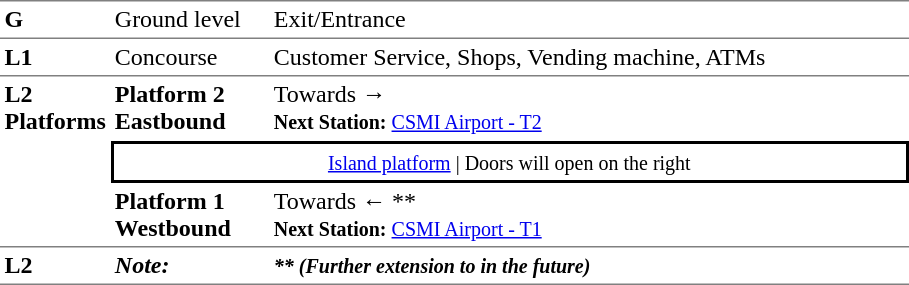<table table border=0 cellspacing=0 cellpadding=3>
<tr>
<td style="border-top:solid 1px gray;border-bottom:solid 1px gray;" width=50 valign=top><strong>G</strong></td>
<td style="border-top:solid 1px gray;border-bottom:solid 1px gray;" width=85 valign=top>Ground level</td>
<td style="border-top:solid 1px gray;border-bottom:solid 1px gray;" width=400 valign=top>Exit/Entrance</td>
</tr>
<tr>
<td style="border-bottom:solid 1px gray;"><strong>L1</strong></td>
<td style="border-bottom:solid 1px gray;">Concourse</td>
<td style="border-bottom:solid 1px gray;">Customer Service, Shops, Vending machine, ATMs</td>
</tr>
<tr>
<td style="border-bottom:solid 1px gray;" width=50 rowspan=3 valign=top><strong>L2<br>Platforms</strong></td>
<td style="border-bottom:solid 1px white;" width=85><span><strong>Platform 2</strong><br><strong>Eastbound</strong></span></td>
<td style="border-bottom:solid 1px white;" width=400>Towards → <br><small><strong>Next Station:</strong> <a href='#'>CSMI Airport - T2</a></small></td>
</tr>
<tr>
<td style="border-top:solid 2px black;border-right:solid 2px black;border-left:solid 2px black;border-bottom:solid 2px black;text-align:center;" colspan=2><small><a href='#'>Island platform</a> | Doors will open on the right </small></td>
</tr>
<tr>
<td style="border-bottom:solid 1px gray;" width=50><span><strong>Platform 1</strong><br><strong>Westbound</strong></span></td>
<td style="border-bottom:solid 1px gray;" width="400">Towards ←  **<br><small><strong>Next Station:</strong> <a href='#'>CSMI Airport - T1</a></small></td>
</tr>
<tr>
<td style="border-bottom:solid 1px gray;" width="50" valign="top"><strong>L2</strong></td>
<td style="border-bottom:solid 1px gray;" width="100" valign="top"><strong><em>Note:</em></strong></td>
<td style="border-bottom:solid 1px gray;" width="420" valign="top"><strong><em><small>** (Further extension to  in the future)</small></em></strong></td>
</tr>
<tr>
</tr>
</table>
